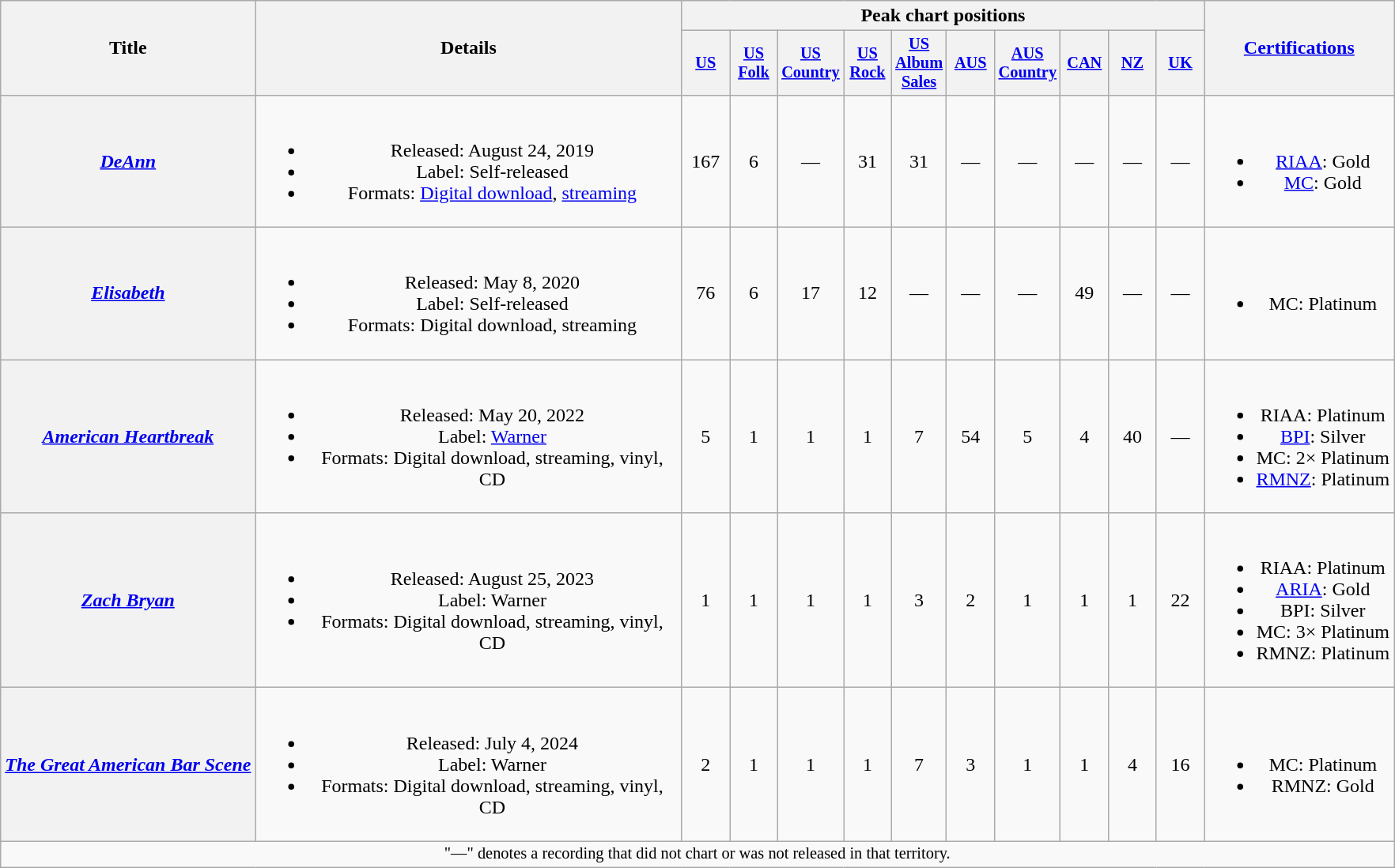<table class="wikitable plainrowheaders" style="text-align:center;">
<tr>
<th scope="col" rowspan="2" styles="width:11em;">Title</th>
<th scope="col" rowspan="2" style="width:22em;">Details</th>
<th scope="col" colspan="10">Peak chart positions</th>
<th scope="col" rowspan="2"><a href='#'>Certifications</a></th>
</tr>
<tr>
<th scope="col" style="width:2.5em;font-size:85%;"><a href='#'>US</a><br></th>
<th scope="col" style="width:2.5em;font-size:85%;"><a href='#'>US<br>Folk</a><br></th>
<th scope="col" style="width:2.5em;font-size:85%;"><a href='#'>US<br>Country</a><br></th>
<th scope="col" style="width:2.5em;font-size:85%;"><a href='#'>US Rock</a><br></th>
<th scope="col" style="width:2.5em;font-size:85%;"><a href='#'>US<br>Album<br>Sales</a><br></th>
<th scope="col" style="width:2.5em;font-size:85%;"><a href='#'>AUS</a><br></th>
<th scope="col" style="width:2.5em;font-size:85%;"><a href='#'>AUS<br>Country</a><br></th>
<th scope="col" style="width:2.5em;font-size:85%;"><a href='#'>CAN</a><br></th>
<th scope="col" style="width:2.5em;font-size:85%;"><a href='#'>NZ</a><br></th>
<th scope="col" style="width:2.5em;font-size:85%;"><a href='#'>UK</a><br></th>
</tr>
<tr>
<th scope="row"><em><a href='#'>DeAnn</a></em></th>
<td><br><ul><li>Released: August 24, 2019</li><li>Label: Self-released</li><li>Formats: <a href='#'>Digital download</a>, <a href='#'>streaming</a></li></ul></td>
<td>167</td>
<td>6</td>
<td>—</td>
<td>31</td>
<td>31</td>
<td>—</td>
<td>—</td>
<td>—</td>
<td>—</td>
<td>—</td>
<td><br><ul><li><a href='#'>RIAA</a>: Gold</li><li><a href='#'>MC</a>: Gold</li></ul></td>
</tr>
<tr>
<th scope="row"><em><a href='#'>Elisabeth</a></em></th>
<td><br><ul><li>Released: May 8, 2020</li><li>Label: Self-released</li><li>Formats: Digital download, streaming</li></ul></td>
<td>76</td>
<td>6</td>
<td>17</td>
<td>12</td>
<td>—</td>
<td>—</td>
<td>—</td>
<td>49</td>
<td>—</td>
<td>—</td>
<td><br><ul><li>MC: Platinum</li></ul></td>
</tr>
<tr>
<th scope="row"><em><a href='#'>American Heartbreak</a></em></th>
<td><br><ul><li>Released: May 20, 2022</li><li>Label: <a href='#'>Warner</a></li><li>Formats: Digital download, streaming, vinyl, CD</li></ul></td>
<td>5</td>
<td>1</td>
<td>1</td>
<td>1</td>
<td>7</td>
<td>54</td>
<td>5</td>
<td>4</td>
<td>40</td>
<td>—</td>
<td><br><ul><li>RIAA: Platinum</li><li><a href='#'>BPI</a>: Silver</li><li>MC: 2× Platinum</li><li><a href='#'>RMNZ</a>: Platinum</li></ul></td>
</tr>
<tr>
<th scope="row"><em><a href='#'>Zach Bryan</a></em></th>
<td><br><ul><li>Released: August 25, 2023</li><li>Label: Warner</li><li>Formats: Digital download, streaming, vinyl, CD</li></ul></td>
<td>1</td>
<td>1</td>
<td>1</td>
<td>1</td>
<td>3</td>
<td>2</td>
<td>1</td>
<td>1</td>
<td>1</td>
<td>22</td>
<td><br><ul><li>RIAA: Platinum</li><li><a href='#'>ARIA</a>: Gold</li><li>BPI: Silver</li><li>MC: 3× Platinum</li><li>RMNZ: Platinum</li></ul></td>
</tr>
<tr>
<th scope="row"><em><a href='#'>The Great American Bar Scene</a></em></th>
<td><br><ul><li>Released: July 4, 2024</li><li>Label: Warner</li><li>Formats: Digital download, streaming, vinyl, CD</li></ul></td>
<td>2</td>
<td>1</td>
<td>1</td>
<td>1</td>
<td>7</td>
<td>3</td>
<td>1</td>
<td>1</td>
<td>4</td>
<td>16</td>
<td><br><ul><li>MC: Platinum</li><li>RMNZ: Gold</li></ul></td>
</tr>
<tr>
<td colspan="13" style="font-size:85%">"—" denotes a recording that did not chart or was not released in that territory.</td>
</tr>
</table>
